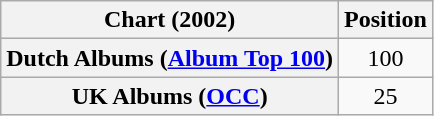<table class="wikitable sortable plainrowheaders" style="text-align:center">
<tr>
<th scope="col">Chart (2002)</th>
<th scope="col">Position</th>
</tr>
<tr>
<th scope="row">Dutch Albums (<a href='#'>Album Top 100</a>)</th>
<td>100</td>
</tr>
<tr>
<th scope="row">UK Albums (<a href='#'>OCC</a>)</th>
<td>25</td>
</tr>
</table>
